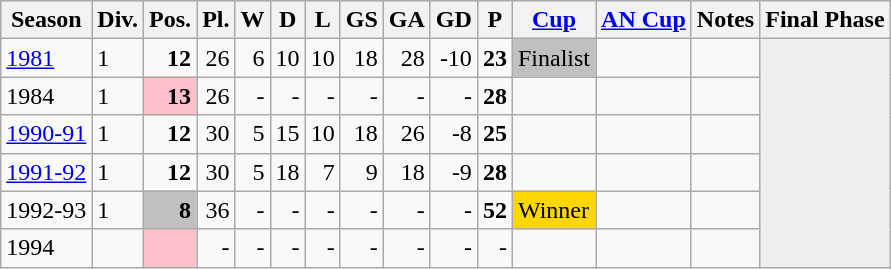<table class="wikitable">
<tr style="background:#efefef;">
<th>Season</th>
<th>Div.</th>
<th>Pos.</th>
<th>Pl.</th>
<th>W</th>
<th>D</th>
<th>L</th>
<th>GS</th>
<th>GA</th>
<th>GD</th>
<th>P</th>
<th><a href='#'>Cup</a></th>
<th><a href='#'>AN Cup</a></th>
<th>Notes</th>
<th>Final Phase</th>
</tr>
<tr>
<td><a href='#'>1981</a></td>
<td>1</td>
<td align=right><strong>12</strong></td>
<td align=right>26</td>
<td align=right>6</td>
<td align=right>10</td>
<td align=right>10</td>
<td align=right>18</td>
<td align=right>28</td>
<td align=right>-10</td>
<td align=right><strong>23</strong></td>
<td bgcolor=silver>Finalist</td>
<td></td>
<td></td>
<td rowspan="6" bgcolor=#EFEFEF></td>
</tr>
<tr>
<td>1984</td>
<td>1</td>
<td align=right bgcolor=FFC0CB><strong>13</strong></td>
<td align=right>26</td>
<td align=right>-</td>
<td align=right>-</td>
<td align=right>-</td>
<td align=right>-</td>
<td align=right>-</td>
<td align=right>-</td>
<td align=right><strong>28</strong></td>
<td></td>
<td></td>
<td></td>
</tr>
<tr>
<td><a href='#'>1990-91</a></td>
<td>1</td>
<td align=right><strong>12</strong></td>
<td align=right>30</td>
<td align=right>5</td>
<td align=right>15</td>
<td align=right>10</td>
<td align=right>18</td>
<td align=right>26</td>
<td align=right>-8</td>
<td align=right><strong>25</strong></td>
<td></td>
<td></td>
<td></td>
</tr>
<tr>
<td><a href='#'>1991-92</a></td>
<td>1</td>
<td align=right><strong>12</strong></td>
<td align=right>30</td>
<td align=right>5</td>
<td align=right>18</td>
<td align=right>7</td>
<td align=right>9</td>
<td align=right>18</td>
<td align=right>-9</td>
<td align=right><strong>28</strong></td>
<td></td>
<td></td>
<td></td>
</tr>
<tr>
<td>1992-93</td>
<td>1</td>
<td align=right bgcolor=silver><strong>8</strong></td>
<td align=right>36</td>
<td align=right>-</td>
<td align=right>-</td>
<td align=right>-</td>
<td align=right>-</td>
<td align=right>-</td>
<td align=right>-</td>
<td align=right><strong>52</strong></td>
<td bgcolor=gold>Winner</td>
<td></td>
<td></td>
</tr>
<tr>
<td>1994</td>
<td></td>
<td align=right bgcolor=FFC0CB></td>
<td align=right>-</td>
<td align=right>-</td>
<td align=right>-</td>
<td align=right>-</td>
<td align=right>-</td>
<td align=right>-</td>
<td align=right>-</td>
<td align=right>-</td>
<td></td>
<td></td>
<td></td>
</tr>
</table>
